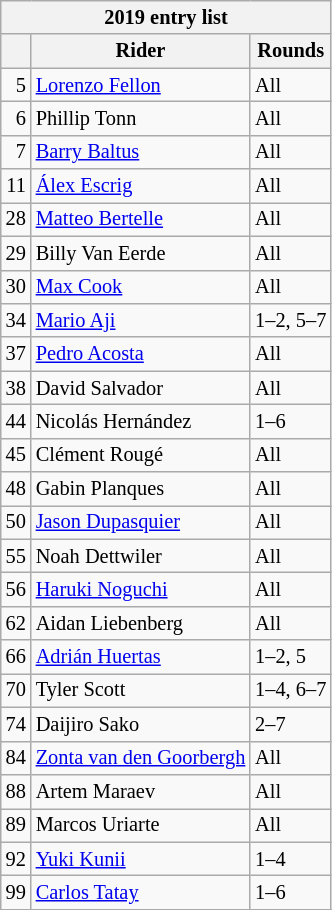<table class="wikitable" style="font-size: 85%">
<tr>
<th colspan=3>2019 entry list</th>
</tr>
<tr>
<th></th>
<th>Rider</th>
<th>Rounds</th>
</tr>
<tr>
<td align=right>5</td>
<td> <a href='#'>Lorenzo Fellon</a></td>
<td>All</td>
</tr>
<tr>
<td align=right>6</td>
<td> Phillip Tonn</td>
<td>All</td>
</tr>
<tr>
<td align=right>7</td>
<td> <a href='#'>Barry Baltus</a></td>
<td>All</td>
</tr>
<tr>
<td align=right>11</td>
<td> <a href='#'>Álex Escrig</a></td>
<td>All</td>
</tr>
<tr>
<td align=right>28</td>
<td> <a href='#'>Matteo Bertelle</a></td>
<td>All</td>
</tr>
<tr>
<td align=right>29</td>
<td> Billy Van Eerde</td>
<td>All</td>
</tr>
<tr>
<td align=right>30</td>
<td> <a href='#'>Max Cook</a></td>
<td>All</td>
</tr>
<tr>
<td align=right>34</td>
<td> <a href='#'>Mario Aji</a></td>
<td>1–2, 5–7</td>
</tr>
<tr>
<td align=right>37</td>
<td> <a href='#'>Pedro Acosta</a></td>
<td>All</td>
</tr>
<tr>
<td align=right>38</td>
<td> David Salvador</td>
<td>All</td>
</tr>
<tr>
<td align=right>44</td>
<td> Nicolás Hernández</td>
<td>1–6</td>
</tr>
<tr>
<td align=right>45</td>
<td> Clément Rougé</td>
<td>All</td>
</tr>
<tr>
<td align=right>48</td>
<td> Gabin Planques</td>
<td>All</td>
</tr>
<tr>
<td align=right>50</td>
<td> <a href='#'>Jason Dupasquier</a></td>
<td>All</td>
</tr>
<tr>
<td align=right>55</td>
<td> Noah Dettwiler</td>
<td>All</td>
</tr>
<tr>
<td align=right>56</td>
<td> <a href='#'>Haruki Noguchi</a></td>
<td>All</td>
</tr>
<tr>
<td align=right>62</td>
<td> Aidan Liebenberg</td>
<td>All</td>
</tr>
<tr>
<td align=right>66</td>
<td> <a href='#'>Adrián Huertas</a></td>
<td>1–2, 5</td>
</tr>
<tr>
<td align=right>70</td>
<td> Tyler Scott</td>
<td>1–4, 6–7</td>
</tr>
<tr>
<td align=right>74</td>
<td> Daijiro Sako</td>
<td>2–7</td>
</tr>
<tr>
<td align=right>84</td>
<td> <a href='#'>Zonta van den Goorbergh</a></td>
<td>All</td>
</tr>
<tr>
<td align=right>88</td>
<td> Artem Maraev</td>
<td>All</td>
</tr>
<tr>
<td align=right>89</td>
<td> Marcos Uriarte</td>
<td>All</td>
</tr>
<tr>
<td align=right>92</td>
<td> <a href='#'>Yuki Kunii</a></td>
<td>1–4</td>
</tr>
<tr>
<td align=right>99</td>
<td> <a href='#'>Carlos Tatay</a></td>
<td>1–6</td>
</tr>
<tr>
</tr>
</table>
